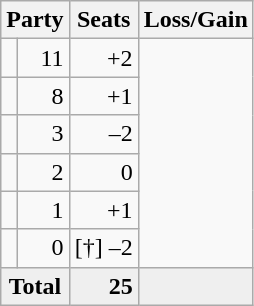<table class="wikitable" style="text-align:right">
<tr>
<th colspan=2>Party</th>
<th>Seats</th>
<th>Loss/Gain</th>
</tr>
<tr>
<td></td>
<td>11</td>
<td>+2</td>
</tr>
<tr>
<td></td>
<td>8</td>
<td>+1</td>
</tr>
<tr>
<td></td>
<td>3</td>
<td>–2</td>
</tr>
<tr>
<td></td>
<td>2</td>
<td>0</td>
</tr>
<tr>
<td></td>
<td>1</td>
<td>+1</td>
</tr>
<tr>
<td></td>
<td>0</td>
<td>[†] –2</td>
</tr>
<tr style="background:#efefef;">
<td colspan="2" style="text-align:center;"><strong>Total</strong></td>
<td><strong>25</strong></td>
<td></td>
</tr>
</table>
